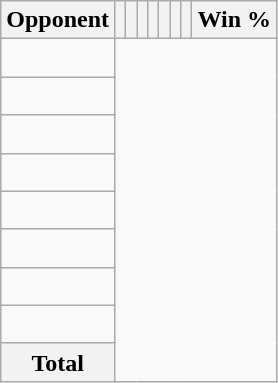<table class="wikitable sortable collapsible collapsed" style="text-align: center;">
<tr>
<th>Opponent</th>
<th></th>
<th></th>
<th></th>
<th></th>
<th></th>
<th></th>
<th></th>
<th>Win %</th>
</tr>
<tr>
<td align="left"><br></td>
</tr>
<tr>
<td align="left"><br></td>
</tr>
<tr>
<td align="left"><br></td>
</tr>
<tr>
<td align="left"><br></td>
</tr>
<tr>
<td align="left"><br></td>
</tr>
<tr>
<td align="left"><br></td>
</tr>
<tr>
<td align="left"><br></td>
</tr>
<tr>
<td align="left"><br></td>
</tr>
<tr class="sortbottom">
<th>Total<br></th>
</tr>
</table>
